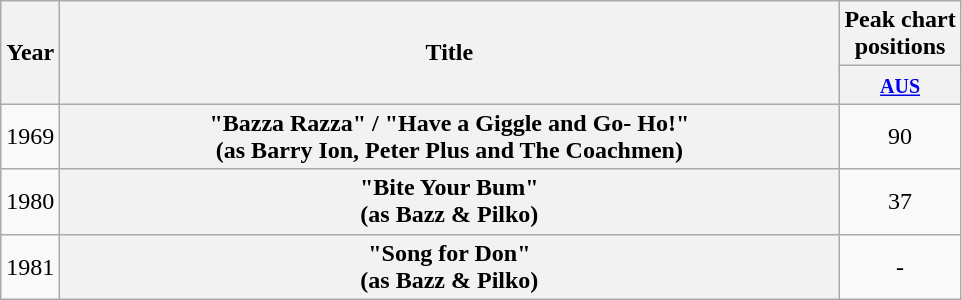<table class="wikitable plainrowheaders" style="text-align:center;" border="1">
<tr>
<th scope="col" rowspan="2">Year</th>
<th scope="col" rowspan="2" style="width:32em;">Title</th>
<th scope="col" colspan="1">Peak chart<br>positions</th>
</tr>
<tr>
<th scope="col" style="text-align:center;"><small><a href='#'>AUS</a></small><br></th>
</tr>
<tr>
<td>1969</td>
<th scope="row">"Bazza Razza" / "Have a Giggle and Go- Ho!" <br> (as Barry Ion, Peter Plus and The Coachmen)</th>
<td style="text-align:center;">90</td>
</tr>
<tr>
<td>1980</td>
<th scope="row">"Bite Your Bum" <br> (as Bazz & Pilko)</th>
<td style="text-align:center;">37</td>
</tr>
<tr>
<td>1981</td>
<th scope="row">"Song for Don" <br> (as Bazz & Pilko)</th>
<td style="text-align:center;">-</td>
</tr>
</table>
